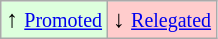<table class="wikitable" align="center">
<tr>
<td style="background:#ddffdd">↑ <small><a href='#'>Promoted</a></small></td>
<td style="background:#ffcccc">↓ <small><a href='#'>Relegated</a></small></td>
</tr>
</table>
